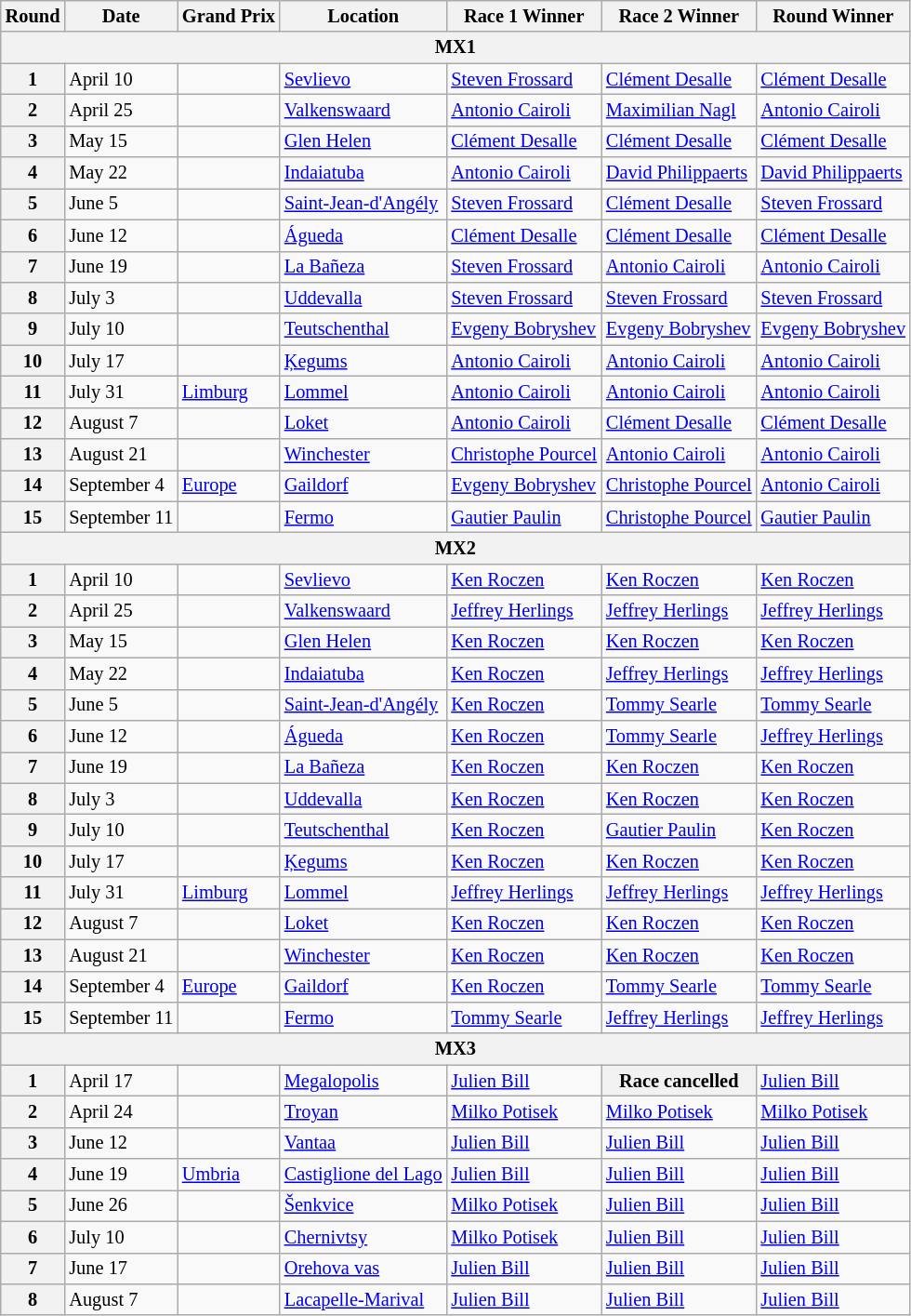<table class="wikitable" style="font-size: 85%">
<tr>
<th>Round</th>
<th>Date</th>
<th>Grand Prix</th>
<th>Location</th>
<th>Race 1 Winner</th>
<th>Race 2 Winner</th>
<th>Round Winner</th>
</tr>
<tr>
<th colspan=7>MX1</th>
</tr>
<tr>
<th>1</th>
<td>April 10</td>
<td></td>
<td><a href='#'>Sevlievo</a></td>
<td> <a href='#'>Steven Frossard</a></td>
<td> <a href='#'>Clément Desalle</a></td>
<td> <a href='#'>Clément Desalle</a></td>
</tr>
<tr>
<th>2</th>
<td>April 25</td>
<td></td>
<td><a href='#'>Valkenswaard</a></td>
<td> <a href='#'>Antonio Cairoli</a></td>
<td> <a href='#'>Maximilian Nagl</a></td>
<td> <a href='#'>Antonio Cairoli</a></td>
</tr>
<tr>
<th>3</th>
<td>May 15</td>
<td></td>
<td><a href='#'>Glen Helen</a></td>
<td> <a href='#'>Clément Desalle</a></td>
<td> <a href='#'>Clément Desalle</a></td>
<td> <a href='#'>Clément Desalle</a></td>
</tr>
<tr>
<th>4</th>
<td>May 22</td>
<td></td>
<td><a href='#'>Indaiatuba</a></td>
<td> <a href='#'>Antonio Cairoli</a></td>
<td> <a href='#'>David Philippaerts</a></td>
<td> <a href='#'>David Philippaerts</a></td>
</tr>
<tr>
<th>5</th>
<td>June 5</td>
<td></td>
<td><a href='#'>Saint-Jean-d'Angély</a></td>
<td> <a href='#'>Steven Frossard</a></td>
<td> <a href='#'>Clément Desalle</a></td>
<td> <a href='#'>Steven Frossard</a></td>
</tr>
<tr>
<th>6</th>
<td>June 12</td>
<td></td>
<td><a href='#'>Águeda</a></td>
<td> <a href='#'>Clément Desalle</a></td>
<td> <a href='#'>Clément Desalle</a></td>
<td> <a href='#'>Clément Desalle</a></td>
</tr>
<tr>
<th>7</th>
<td>June 19</td>
<td></td>
<td><a href='#'>La Bañeza</a></td>
<td> <a href='#'>Steven Frossard</a></td>
<td> <a href='#'>Antonio Cairoli</a></td>
<td> <a href='#'>Antonio Cairoli</a></td>
</tr>
<tr>
<th>8</th>
<td>July 3</td>
<td></td>
<td><a href='#'>Uddevalla</a></td>
<td> <a href='#'>Steven Frossard</a></td>
<td> <a href='#'>Steven Frossard</a></td>
<td> <a href='#'>Steven Frossard</a></td>
</tr>
<tr>
<th>9</th>
<td>July 10</td>
<td></td>
<td><a href='#'>Teutschenthal</a></td>
<td> <a href='#'>Evgeny Bobryshev</a></td>
<td> <a href='#'>Evgeny Bobryshev</a></td>
<td> <a href='#'>Evgeny Bobryshev</a></td>
</tr>
<tr>
<th>10</th>
<td>July 17</td>
<td></td>
<td><a href='#'>Ķegums</a></td>
<td> <a href='#'>Antonio Cairoli</a></td>
<td> <a href='#'>Antonio Cairoli</a></td>
<td> <a href='#'>Antonio Cairoli</a></td>
</tr>
<tr>
<th>11</th>
<td>July 31</td>
<td> <a href='#'>Limburg</a></td>
<td><a href='#'>Lommel</a></td>
<td> <a href='#'>Antonio Cairoli</a></td>
<td> <a href='#'>Antonio Cairoli</a></td>
<td> <a href='#'>Antonio Cairoli</a></td>
</tr>
<tr>
<th>12</th>
<td>August 7</td>
<td></td>
<td><a href='#'>Loket</a></td>
<td> <a href='#'>Antonio Cairoli</a></td>
<td> <a href='#'>Clément Desalle</a></td>
<td> <a href='#'>Clément Desalle</a></td>
</tr>
<tr>
<th>13</th>
<td>August 21</td>
<td></td>
<td><a href='#'>Winchester</a></td>
<td> <a href='#'>Christophe Pourcel</a></td>
<td> <a href='#'>Antonio Cairoli</a></td>
<td> <a href='#'>Antonio Cairoli</a></td>
</tr>
<tr>
<th>14</th>
<td>September 4</td>
<td> <a href='#'>Europe</a></td>
<td><a href='#'>Gaildorf</a></td>
<td> <a href='#'>Evgeny Bobryshev</a></td>
<td> <a href='#'>Christophe Pourcel</a></td>
<td> <a href='#'>Antonio Cairoli</a></td>
</tr>
<tr>
<th>15</th>
<td>September 11</td>
<td></td>
<td><a href='#'>Fermo</a></td>
<td> <a href='#'>Gautier Paulin</a></td>
<td> <a href='#'>Christophe Pourcel</a></td>
<td> <a href='#'>Gautier Paulin</a></td>
</tr>
<tr>
<th colspan=7>MX2</th>
</tr>
<tr>
<th>1</th>
<td>April 10</td>
<td></td>
<td><a href='#'>Sevlievo</a></td>
<td> <a href='#'>Ken Roczen</a></td>
<td> <a href='#'>Ken Roczen</a></td>
<td> <a href='#'>Ken Roczen</a></td>
</tr>
<tr>
<th>2</th>
<td>April 25</td>
<td></td>
<td><a href='#'>Valkenswaard</a></td>
<td> <a href='#'>Jeffrey Herlings</a></td>
<td> <a href='#'>Jeffrey Herlings</a></td>
<td> <a href='#'>Jeffrey Herlings</a></td>
</tr>
<tr>
<th>3</th>
<td>May 15</td>
<td></td>
<td><a href='#'>Glen Helen</a></td>
<td> <a href='#'>Ken Roczen</a></td>
<td> <a href='#'>Ken Roczen</a></td>
<td> <a href='#'>Ken Roczen</a></td>
</tr>
<tr>
<th>4</th>
<td>May 22</td>
<td></td>
<td><a href='#'>Indaiatuba</a></td>
<td> <a href='#'>Ken Roczen</a></td>
<td> <a href='#'>Jeffrey Herlings</a></td>
<td> <a href='#'>Jeffrey Herlings</a></td>
</tr>
<tr>
<th>5</th>
<td>June 5</td>
<td></td>
<td><a href='#'>Saint-Jean-d'Angély</a></td>
<td> <a href='#'>Ken Roczen</a></td>
<td> <a href='#'>Tommy Searle</a></td>
<td> <a href='#'>Tommy Searle</a></td>
</tr>
<tr>
<th>6</th>
<td>June 12</td>
<td></td>
<td><a href='#'>Águeda</a></td>
<td> <a href='#'>Ken Roczen</a></td>
<td> <a href='#'>Tommy Searle</a></td>
<td> <a href='#'>Jeffrey Herlings</a></td>
</tr>
<tr>
<th>7</th>
<td>June 19</td>
<td></td>
<td><a href='#'>La Bañeza</a></td>
<td> <a href='#'>Ken Roczen</a></td>
<td> <a href='#'>Ken Roczen</a></td>
<td> <a href='#'>Ken Roczen</a></td>
</tr>
<tr>
<th>8</th>
<td>July 3</td>
<td></td>
<td><a href='#'>Uddevalla</a></td>
<td> <a href='#'>Ken Roczen</a></td>
<td> <a href='#'>Ken Roczen</a></td>
<td> <a href='#'>Ken Roczen</a></td>
</tr>
<tr>
<th>9</th>
<td>July 10</td>
<td></td>
<td><a href='#'>Teutschenthal</a></td>
<td> <a href='#'>Ken Roczen</a></td>
<td> <a href='#'>Gautier Paulin</a></td>
<td> <a href='#'>Ken Roczen</a></td>
</tr>
<tr>
<th>10</th>
<td>July 17</td>
<td></td>
<td><a href='#'>Ķegums</a></td>
<td> <a href='#'>Ken Roczen</a></td>
<td> <a href='#'>Ken Roczen</a></td>
<td> <a href='#'>Ken Roczen</a></td>
</tr>
<tr>
<th>11</th>
<td>July 31</td>
<td> <a href='#'>Limburg</a></td>
<td><a href='#'>Lommel</a></td>
<td> <a href='#'>Jeffrey Herlings</a></td>
<td> <a href='#'>Jeffrey Herlings</a></td>
<td> <a href='#'>Jeffrey Herlings</a></td>
</tr>
<tr>
<th>12</th>
<td>August 7</td>
<td></td>
<td><a href='#'>Loket</a></td>
<td> <a href='#'>Ken Roczen</a></td>
<td> <a href='#'>Ken Roczen</a></td>
<td> <a href='#'>Ken Roczen</a></td>
</tr>
<tr>
<th>13</th>
<td>August 21</td>
<td></td>
<td><a href='#'>Winchester</a></td>
<td> <a href='#'>Ken Roczen</a></td>
<td> <a href='#'>Ken Roczen</a></td>
<td> <a href='#'>Ken Roczen</a></td>
</tr>
<tr>
<th>14</th>
<td>September 4</td>
<td> <a href='#'>Europe</a></td>
<td><a href='#'>Gaildorf</a></td>
<td> <a href='#'>Ken Roczen</a></td>
<td> <a href='#'>Tommy Searle</a></td>
<td> <a href='#'>Tommy Searle</a></td>
</tr>
<tr>
<th>15</th>
<td>September 11</td>
<td></td>
<td><a href='#'>Fermo</a></td>
<td> <a href='#'>Tommy Searle</a></td>
<td> <a href='#'>Jeffrey Herlings</a></td>
<td> <a href='#'>Jeffrey Herlings</a></td>
</tr>
<tr>
<th colspan=7>MX3</th>
</tr>
<tr>
<th>1</th>
<td>April 17</td>
<td></td>
<td><a href='#'>Megalopolis</a></td>
<td> <a href='#'>Julien Bill</a></td>
<th>Race cancelled</th>
<td> <a href='#'>Julien Bill</a></td>
</tr>
<tr>
<th>2</th>
<td>April 24</td>
<td></td>
<td><a href='#'>Troyan</a></td>
<td> <a href='#'>Milko Potisek</a></td>
<td> <a href='#'>Milko Potisek</a></td>
<td> <a href='#'>Milko Potisek</a></td>
</tr>
<tr>
<th>3</th>
<td>June 12</td>
<td></td>
<td><a href='#'>Vantaa</a></td>
<td> <a href='#'>Julien Bill</a></td>
<td> <a href='#'>Julien Bill</a></td>
<td> <a href='#'>Julien Bill</a></td>
</tr>
<tr>
<th>4</th>
<td>June 19</td>
<td> <a href='#'>Umbria</a></td>
<td><a href='#'>Castiglione del Lago</a></td>
<td> <a href='#'>Julien Bill</a></td>
<td> <a href='#'>Julien Bill</a></td>
<td> <a href='#'>Julien Bill</a></td>
</tr>
<tr>
<th>5</th>
<td>June 26</td>
<td></td>
<td><a href='#'>Šenkvice</a></td>
<td> <a href='#'>Milko Potisek</a></td>
<td> <a href='#'>Julien Bill</a></td>
<td> <a href='#'>Julien Bill</a></td>
</tr>
<tr>
<th>6</th>
<td>July 10</td>
<td></td>
<td><a href='#'>Chernivtsy</a></td>
<td> <a href='#'>Milko Potisek</a></td>
<td> <a href='#'>Julien Bill</a></td>
<td> <a href='#'>Julien Bill</a></td>
</tr>
<tr>
<th>7</th>
<td>June 17</td>
<td></td>
<td><a href='#'>Orehova vas</a></td>
<td> <a href='#'>Julien Bill</a></td>
<td> <a href='#'>Julien Bill</a></td>
<td> <a href='#'>Julien Bill</a></td>
</tr>
<tr>
<th>8</th>
<td>August 7</td>
<td></td>
<td><a href='#'>Lacapelle-Marival</a></td>
<td> <a href='#'>Julien Bill</a></td>
<td> <a href='#'>Julien Bill</a></td>
<td> <a href='#'>Julien Bill</a></td>
</tr>
</table>
